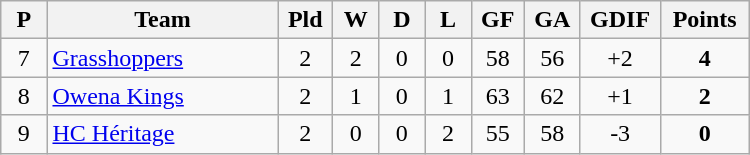<table class=wikitable style="text-align:center" width=500>
<tr>
<th width=5%>P</th>
<th width=25%>Team</th>
<th width=5%>Pld</th>
<th width=5%>W</th>
<th width=5%>D</th>
<th width=5%>L</th>
<th width=5%>GF</th>
<th width=5%>GA</th>
<th width=5%>GDIF</th>
<th width=8%>Points</th>
</tr>
<tr>
<td>7</td>
<td align="left"> <a href='#'>Grasshoppers</a></td>
<td>2</td>
<td>2</td>
<td>0</td>
<td>0</td>
<td>58</td>
<td>56</td>
<td>+2</td>
<td><strong>4</strong></td>
</tr>
<tr>
<td>8</td>
<td align="left"> <a href='#'>Owena Kings</a></td>
<td>2</td>
<td>1</td>
<td>0</td>
<td>1</td>
<td>63</td>
<td>62</td>
<td>+1</td>
<td><strong>2</strong></td>
</tr>
<tr>
<td>9</td>
<td align="left"> <a href='#'>HC Héritage</a></td>
<td>2</td>
<td>0</td>
<td>0</td>
<td>2</td>
<td>55</td>
<td>58</td>
<td>-3</td>
<td><strong>0</strong></td>
</tr>
</table>
